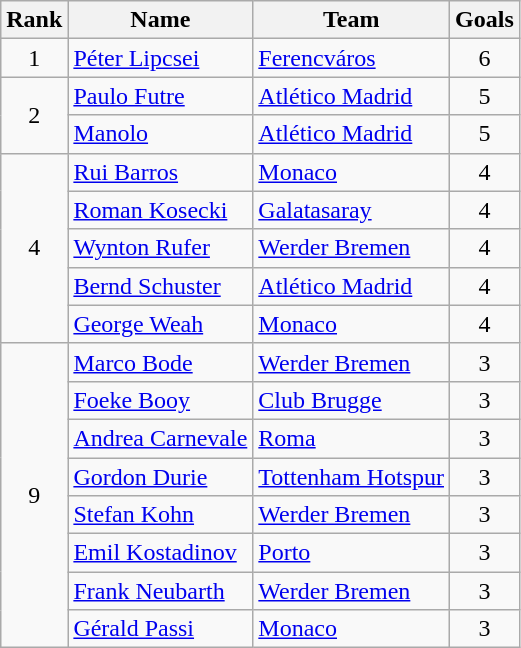<table class="wikitable" style="text-align:center">
<tr>
<th>Rank</th>
<th>Name</th>
<th>Team</th>
<th>Goals</th>
</tr>
<tr>
<td>1</td>
<td align="left"> <a href='#'>Péter Lipcsei</a></td>
<td align="left"> <a href='#'>Ferencváros</a></td>
<td>6</td>
</tr>
<tr>
<td rowspan="2">2</td>
<td align="left"> <a href='#'>Paulo Futre</a></td>
<td align="left"> <a href='#'>Atlético Madrid</a></td>
<td>5</td>
</tr>
<tr>
<td align="left"> <a href='#'>Manolo</a></td>
<td align="left"> <a href='#'>Atlético Madrid</a></td>
<td>5</td>
</tr>
<tr>
<td rowspan="5">4</td>
<td align="left"> <a href='#'>Rui Barros</a></td>
<td align="left"> <a href='#'>Monaco</a></td>
<td>4</td>
</tr>
<tr>
<td align="left"> <a href='#'>Roman Kosecki</a></td>
<td align="left"> <a href='#'>Galatasaray</a></td>
<td>4</td>
</tr>
<tr>
<td align="left"> <a href='#'>Wynton Rufer</a></td>
<td align="left"> <a href='#'>Werder Bremen</a></td>
<td>4</td>
</tr>
<tr>
<td align="left"> <a href='#'>Bernd Schuster</a></td>
<td align="left"> <a href='#'>Atlético Madrid</a></td>
<td>4</td>
</tr>
<tr>
<td align="left"> <a href='#'>George Weah</a></td>
<td align="left"> <a href='#'>Monaco</a></td>
<td>4</td>
</tr>
<tr>
<td rowspan="8">9</td>
<td align="left"> <a href='#'>Marco Bode</a></td>
<td align="left"> <a href='#'>Werder Bremen</a></td>
<td>3</td>
</tr>
<tr>
<td align="left"> <a href='#'>Foeke Booy</a></td>
<td align="left"> <a href='#'>Club Brugge</a></td>
<td>3</td>
</tr>
<tr>
<td align="left"> <a href='#'>Andrea Carnevale</a></td>
<td align="left"> <a href='#'>Roma</a></td>
<td>3</td>
</tr>
<tr>
<td align="left"> <a href='#'>Gordon Durie</a></td>
<td align="left"> <a href='#'>Tottenham Hotspur</a></td>
<td>3</td>
</tr>
<tr>
<td align="left"> <a href='#'>Stefan Kohn</a></td>
<td align="left"> <a href='#'>Werder Bremen</a></td>
<td>3</td>
</tr>
<tr>
<td align="left"> <a href='#'>Emil Kostadinov</a></td>
<td align="left"> <a href='#'>Porto</a></td>
<td>3</td>
</tr>
<tr>
<td align="left"> <a href='#'>Frank Neubarth</a></td>
<td align="left"> <a href='#'>Werder Bremen</a></td>
<td>3</td>
</tr>
<tr>
<td align="left"> <a href='#'>Gérald Passi</a></td>
<td align="left"> <a href='#'>Monaco</a></td>
<td>3</td>
</tr>
</table>
